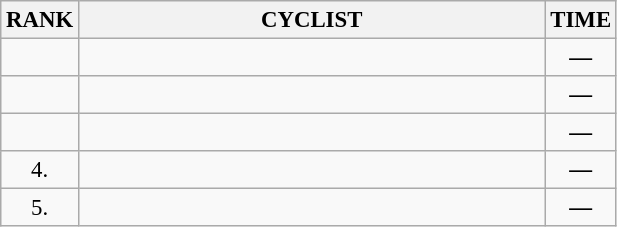<table class="wikitable" style="font-size:95%;">
<tr>
<th>RANK</th>
<th align="left" style="width: 20em">CYCLIST</th>
<th>TIME</th>
</tr>
<tr>
<td align="center"></td>
<td></td>
<td align="center"><strong>—</strong></td>
</tr>
<tr>
<td align="center"></td>
<td></td>
<td align="center"><strong>—</strong></td>
</tr>
<tr>
<td align="center"></td>
<td></td>
<td align="center"><strong>—</strong></td>
</tr>
<tr>
<td align="center">4.</td>
<td></td>
<td align="center"><strong>—</strong></td>
</tr>
<tr>
<td align="center">5.</td>
<td></td>
<td align="center"><strong>—</strong></td>
</tr>
</table>
